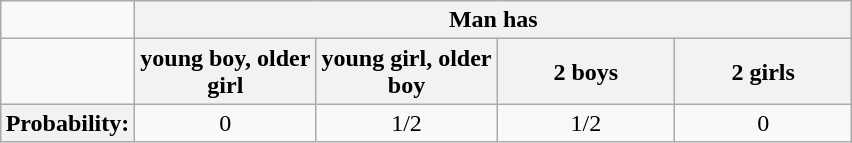<table class="wikitable" style="margin:auto; text-align: center;" width="45%">
<tr>
<td></td>
<th colspan=4>Man has</th>
</tr>
<tr>
<td></td>
<th width="25%">young boy, older girl</th>
<th width="25%">young girl, older boy</th>
<th width="25%">2 boys</th>
<th width="25%">2 girls</th>
</tr>
<tr>
<th>Probability:</th>
<td width="25%">0</td>
<td width="25%">1/2</td>
<td width="25%">1/2</td>
<td width="25%">0</td>
</tr>
</table>
